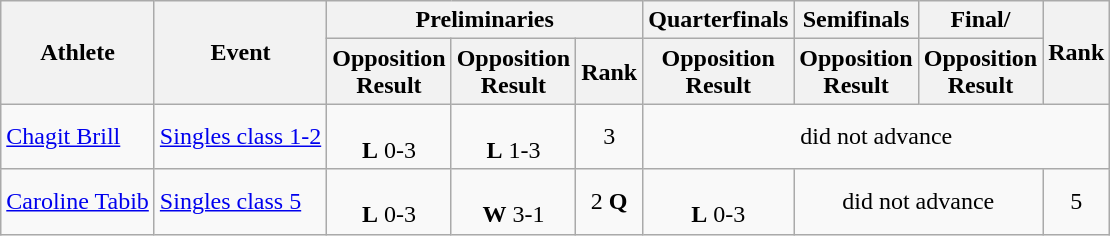<table class=wikitable>
<tr>
<th rowspan="2">Athlete</th>
<th rowspan="2">Event</th>
<th colspan="3">Preliminaries</th>
<th>Quarterfinals</th>
<th>Semifinals</th>
<th>Final/</th>
<th rowspan="2">Rank</th>
</tr>
<tr>
<th>Opposition<br>Result</th>
<th>Opposition<br>Result</th>
<th>Rank</th>
<th>Opposition<br>Result</th>
<th>Opposition<br>Result</th>
<th>Opposition<br>Result</th>
</tr>
<tr align="center">
<td align="left"><a href='#'>Chagit Brill</a></td>
<td align="left"><a href='#'>Singles class 1-2</a></td>
<td><br><strong>L</strong> 0-3</td>
<td><br><strong>L</strong> 1-3</td>
<td>3</td>
<td colspan="4">did not advance</td>
</tr>
<tr align="center">
<td align="left"><a href='#'>Caroline Tabib</a></td>
<td align="left"><a href='#'>Singles class 5</a></td>
<td><br><strong>L</strong> 0-3</td>
<td><br><strong>W</strong> 3-1</td>
<td>2 <strong>Q</strong></td>
<td><br><strong>L</strong> 0-3</td>
<td colspan="2">did not advance</td>
<td>5</td>
</tr>
</table>
